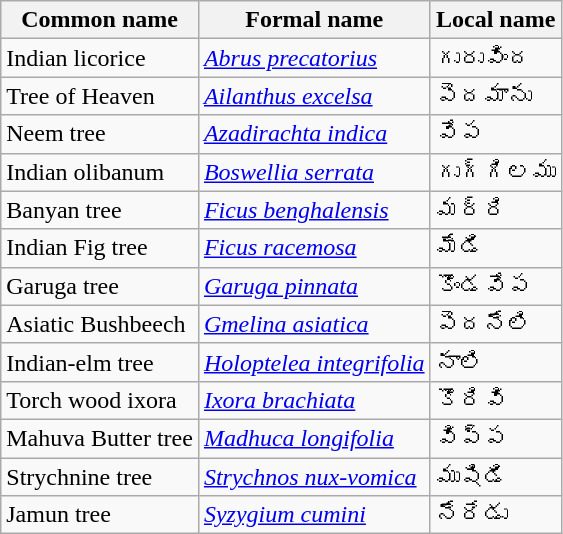<table class="wikitable" border=3>
<tr>
<th>Common name</th>
<th>Formal name</th>
<th>Local name</th>
</tr>
<tr>
<td>Indian licorice</td>
<td><em><a href='#'>Abrus precatorius</a></em></td>
<td>గురువింద</td>
</tr>
<tr>
<td>Tree of Heaven</td>
<td><em><a href='#'>Ailanthus excelsa</a></em></td>
<td>పెదమాను</td>
</tr>
<tr>
<td>Neem tree</td>
<td><em><a href='#'>Azadirachta indica</a></em></td>
<td>వేప</td>
</tr>
<tr>
<td>Indian olibanum</td>
<td><em><a href='#'>Boswellia serrata</a></em></td>
<td>గుగ్గిలము</td>
</tr>
<tr>
<td>Banyan tree</td>
<td><em><a href='#'>Ficus benghalensis</a></em></td>
<td>మర్రి</td>
</tr>
<tr>
<td>Indian Fig tree</td>
<td><em><a href='#'>Ficus racemosa</a></em></td>
<td>మేడి</td>
</tr>
<tr>
<td>Garuga tree</td>
<td><em><a href='#'>Garuga pinnata</a></em></td>
<td>కొండవేప</td>
</tr>
<tr>
<td>Asiatic Bushbeech</td>
<td><em><a href='#'>Gmelina asiatica</a></em></td>
<td>పెదనేలి</td>
</tr>
<tr>
<td>Indian-elm tree</td>
<td><em><a href='#'>Holoptelea integrifolia</a></em></td>
<td>నాలి</td>
</tr>
<tr>
<td>Torch wood ixora</td>
<td><em><a href='#'>Ixora brachiata</a></em></td>
<td>కొరివి</td>
</tr>
<tr>
<td>Mahuva Butter tree</td>
<td><em><a href='#'>Madhuca longifolia</a></em></td>
<td>విప్ప</td>
</tr>
<tr>
<td>Strychnine tree</td>
<td><em><a href='#'>Strychnos nux-vomica</a></em></td>
<td>ముషిడి</td>
</tr>
<tr>
<td>Jamun tree</td>
<td><em><a href='#'>Syzygium cumini</a></em></td>
<td>నేరేడు</td>
</tr>
</table>
